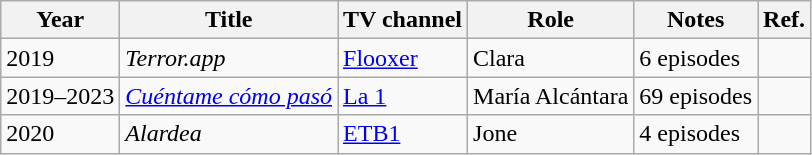<table class="wikitable sortable">
<tr>
<th>Year</th>
<th>Title</th>
<th>TV channel</th>
<th>Role</th>
<th class="unsortable">Notes</th>
<th>Ref.</th>
</tr>
<tr>
<td>2019</td>
<td><em>Terror.app</em></td>
<td><a href='#'>Flooxer</a></td>
<td>Clara</td>
<td>6 episodes</td>
<td></td>
</tr>
<tr>
<td>2019–2023</td>
<td><em><a href='#'>Cuéntame cómo pasó</a></em></td>
<td><a href='#'>La 1</a></td>
<td>María Alcántara</td>
<td>69 episodes</td>
<td></td>
</tr>
<tr>
<td>2020</td>
<td><em>Alardea</em></td>
<td><a href='#'>ETB1</a></td>
<td>Jone</td>
<td>4 episodes</td>
<td></td>
</tr>
</table>
